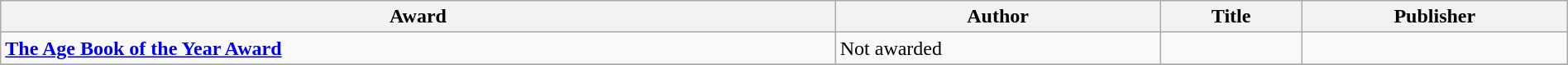<table class="wikitable" width=100%>
<tr>
<th>Award</th>
<th>Author</th>
<th>Title</th>
<th>Publisher</th>
</tr>
<tr>
<td><strong><a href='#'>The Age Book of the Year Award</a></strong></td>
<td>Not awarded</td>
<td></td>
<td></td>
</tr>
<tr>
</tr>
</table>
